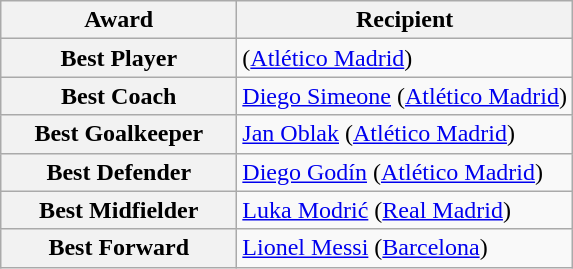<table class="wikitable">
<tr>
<th width="150">Award</th>
<th>Recipient</th>
</tr>
<tr>
<th>Best Player</th>
<td> (<a href='#'>Atlético Madrid</a>)</td>
</tr>
<tr>
<th>Best Coach</th>
<td> <a href='#'>Diego Simeone</a> (<a href='#'>Atlético Madrid</a>)</td>
</tr>
<tr>
<th>Best Goalkeeper</th>
<td> <a href='#'>Jan Oblak</a> (<a href='#'>Atlético Madrid</a>)</td>
</tr>
<tr>
<th>Best Defender</th>
<td> <a href='#'>Diego Godín</a> (<a href='#'>Atlético Madrid</a>)</td>
</tr>
<tr>
<th>Best Midfielder</th>
<td> <a href='#'>Luka Modrić</a> (<a href='#'>Real Madrid</a>)</td>
</tr>
<tr>
<th>Best Forward</th>
<td> <a href='#'>Lionel Messi</a> (<a href='#'>Barcelona</a>)</td>
</tr>
</table>
